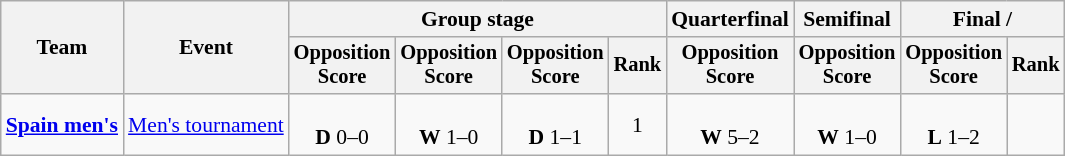<table class="wikitable" style="font-size:90%">
<tr>
<th rowspan=2>Team</th>
<th rowspan=2>Event</th>
<th colspan=4>Group stage</th>
<th>Quarterfinal</th>
<th>Semifinal</th>
<th colspan=2>Final / </th>
</tr>
<tr style="font-size:95%">
<th>Opposition<br>Score</th>
<th>Opposition<br>Score</th>
<th>Opposition<br>Score</th>
<th>Rank</th>
<th>Opposition<br>Score</th>
<th>Opposition<br>Score</th>
<th>Opposition<br>Score</th>
<th>Rank</th>
</tr>
<tr align=center>
<td align=left><strong><a href='#'>Spain men's</a></strong></td>
<td align=left><a href='#'>Men's tournament</a></td>
<td><br><strong>D</strong> 0–0</td>
<td><br><strong>W</strong> 1–0</td>
<td><br><strong>D</strong> 1–1</td>
<td>1</td>
<td><br><strong>W</strong> 5–2</td>
<td><br><strong>W</strong> 1–0</td>
<td><br><strong>L</strong> 1–2</td>
<td></td>
</tr>
</table>
